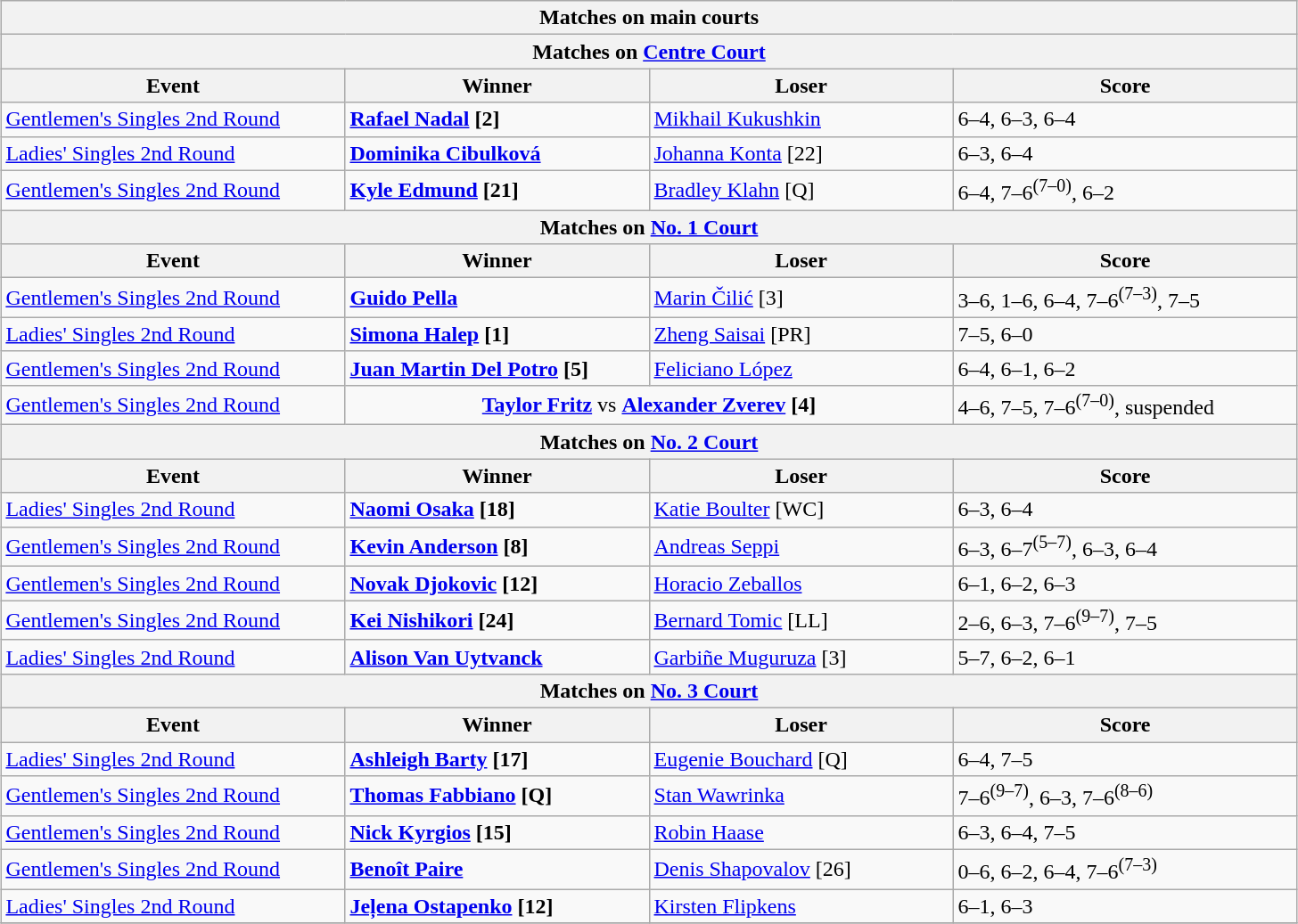<table class="wikitable collapsible uncollapsed" style="margin:auto;">
<tr>
<th colspan="4" style="white-space:nowrap;">Matches on main courts</th>
</tr>
<tr>
<th colspan="4">Matches on <a href='#'>Centre Court</a></th>
</tr>
<tr>
<th width=250>Event</th>
<th width=220>Winner</th>
<th width=220>Loser</th>
<th width=250>Score</th>
</tr>
<tr>
<td><a href='#'>Gentlemen's Singles 2nd Round</a></td>
<td> <strong><a href='#'>Rafael Nadal</a> [2]</strong></td>
<td> <a href='#'>Mikhail Kukushkin</a></td>
<td>6–4, 6–3, 6–4</td>
</tr>
<tr>
<td><a href='#'>Ladies' Singles 2nd Round</a></td>
<td> <strong><a href='#'>Dominika Cibulková</a></strong></td>
<td> <a href='#'>Johanna Konta</a> [22]</td>
<td>6–3, 6–4</td>
</tr>
<tr>
<td><a href='#'>Gentlemen's Singles 2nd Round</a></td>
<td> <strong><a href='#'>Kyle Edmund</a> [21]</strong></td>
<td> <a href='#'>Bradley Klahn</a> [Q]</td>
<td>6–4, 7–6<sup>(7–0)</sup>, 6–2</td>
</tr>
<tr>
<th colspan="4">Matches on <a href='#'>No. 1 Court</a></th>
</tr>
<tr>
<th width=220>Event</th>
<th width=220>Winner</th>
<th width=220>Loser</th>
<th width=250>Score</th>
</tr>
<tr>
<td><a href='#'>Gentlemen's Singles 2nd Round</a></td>
<td> <strong><a href='#'>Guido Pella</a></strong></td>
<td> <a href='#'>Marin Čilić</a> [3]</td>
<td>3–6, 1–6, 6–4, 7–6<sup>(7–3)</sup>, 7–5</td>
</tr>
<tr>
<td><a href='#'>Ladies' Singles 2nd Round</a></td>
<td> <strong><a href='#'>Simona Halep</a> [1]</strong></td>
<td> <a href='#'>Zheng Saisai</a> [PR]</td>
<td>7–5, 6–0</td>
</tr>
<tr>
<td><a href='#'>Gentlemen's Singles 2nd Round</a></td>
<td> <strong><a href='#'>Juan Martin Del Potro</a> [5]</strong></td>
<td> <a href='#'>Feliciano López</a></td>
<td>6–4, 6–1, 6–2</td>
</tr>
<tr>
<td><a href='#'>Gentlemen's Singles 2nd Round</a></td>
<td align="center" colspan="2"> <strong><a href='#'>Taylor Fritz</a></strong> vs  <strong><a href='#'>Alexander Zverev</a> [4]</strong></td>
<td>4–6, 7–5, 7–6<sup>(7–0)</sup>, suspended</td>
</tr>
<tr>
<th colspan="4">Matches on <a href='#'>No. 2 Court</a></th>
</tr>
<tr>
<th width=250>Event</th>
<th width=220>Winner</th>
<th width=220>Loser</th>
<th width=220>Score</th>
</tr>
<tr>
<td><a href='#'>Ladies' Singles 2nd Round</a></td>
<td> <strong><a href='#'>Naomi Osaka</a> [18]</strong></td>
<td> <a href='#'>Katie Boulter</a> [WC]</td>
<td>6–3, 6–4</td>
</tr>
<tr>
<td><a href='#'>Gentlemen's Singles 2nd Round</a></td>
<td> <strong><a href='#'>Kevin Anderson</a> [8]</strong></td>
<td> <a href='#'>Andreas Seppi</a></td>
<td>6–3, 6–7<sup>(5–7)</sup>, 6–3, 6–4</td>
</tr>
<tr>
<td><a href='#'>Gentlemen's Singles 2nd Round</a></td>
<td> <strong><a href='#'>Novak Djokovic</a> [12]</strong></td>
<td> <a href='#'>Horacio Zeballos</a></td>
<td>6–1, 6–2, 6–3</td>
</tr>
<tr>
<td><a href='#'>Gentlemen's Singles 2nd Round</a></td>
<td> <strong><a href='#'>Kei Nishikori</a> [24]</strong></td>
<td> <a href='#'>Bernard Tomic</a> [LL]</td>
<td>2–6, 6–3, 7–6<sup>(9–7)</sup>, 7–5</td>
</tr>
<tr>
<td><a href='#'>Ladies' Singles 2nd Round</a></td>
<td> <strong><a href='#'>Alison Van Uytvanck</a></strong></td>
<td> <a href='#'>Garbiñe Muguruza</a> [3]</td>
<td>5–7, 6–2, 6–1</td>
</tr>
<tr>
<th colspan="4">Matches on <a href='#'>No. 3 Court</a></th>
</tr>
<tr>
<th width=250>Event</th>
<th width=220>Winner</th>
<th width=220>Loser</th>
<th width=220>Score</th>
</tr>
<tr>
<td><a href='#'>Ladies' Singles 2nd Round</a></td>
<td> <strong><a href='#'>Ashleigh Barty</a> [17]</strong></td>
<td> <a href='#'>Eugenie Bouchard</a> [Q]</td>
<td>6–4, 7–5</td>
</tr>
<tr>
<td><a href='#'>Gentlemen's Singles 2nd Round</a></td>
<td> <strong><a href='#'>Thomas Fabbiano</a> [Q]</strong></td>
<td> <a href='#'>Stan Wawrinka</a></td>
<td>7–6<sup>(9–7)</sup>, 6–3, 7–6<sup>(8–6)</sup></td>
</tr>
<tr>
<td><a href='#'>Gentlemen's Singles 2nd Round</a></td>
<td> <strong><a href='#'>Nick Kyrgios</a> [15]</strong></td>
<td> <a href='#'>Robin Haase</a></td>
<td>6–3, 6–4, 7–5</td>
</tr>
<tr>
<td><a href='#'>Gentlemen's Singles 2nd Round</a></td>
<td> <strong><a href='#'>Benoît Paire</a></strong></td>
<td> <a href='#'>Denis Shapovalov</a> [26]</td>
<td>0–6, 6–2, 6–4, 7–6<sup>(7–3)</sup></td>
</tr>
<tr>
<td><a href='#'>Ladies' Singles 2nd Round</a></td>
<td> <strong><a href='#'>Jeļena Ostapenko</a> [12]</strong></td>
<td> <a href='#'>Kirsten Flipkens</a></td>
<td>6–1, 6–3</td>
</tr>
<tr>
</tr>
</table>
